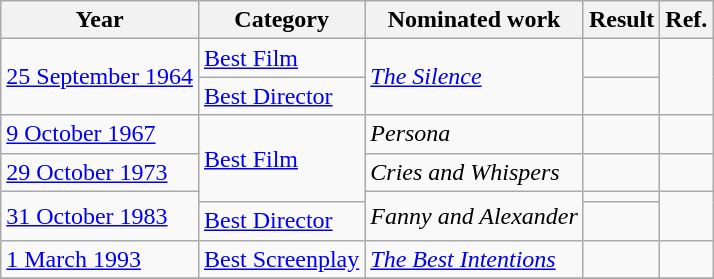<table class="wikitable sortable">
<tr>
<th>Year</th>
<th>Category</th>
<th>Nominated work</th>
<th>Result</th>
<th>Ref.</th>
</tr>
<tr>
<td rowspan="2"><a href='#'>25 September 1964</a></td>
<td><a href='#'>Best Film</a></td>
<td rowspan="2"><em><a href='#'>The Silence</a></em></td>
<td></td>
<td rowspan="2"></td>
</tr>
<tr>
<td><a href='#'>Best Director</a></td>
<td></td>
</tr>
<tr>
<td><a href='#'>9 October 1967</a></td>
<td rowspan="3"><a href='#'>Best Film</a></td>
<td><em>Persona</em></td>
<td></td>
<td></td>
</tr>
<tr>
<td><a href='#'>29 October 1973</a></td>
<td><em>Cries and Whispers</em></td>
<td></td>
<td></td>
</tr>
<tr>
<td rowspan="2"><a href='#'>31 October 1983</a></td>
<td rowspan="2"><em>Fanny and Alexander</em></td>
<td></td>
<td rowspan="2"></td>
</tr>
<tr>
<td><a href='#'>Best Director</a></td>
<td></td>
</tr>
<tr>
<td><a href='#'>1 March 1993</a></td>
<td><a href='#'>Best Screenplay</a></td>
<td><em><a href='#'>The Best Intentions</a></em></td>
<td></td>
<td></td>
</tr>
<tr>
</tr>
</table>
